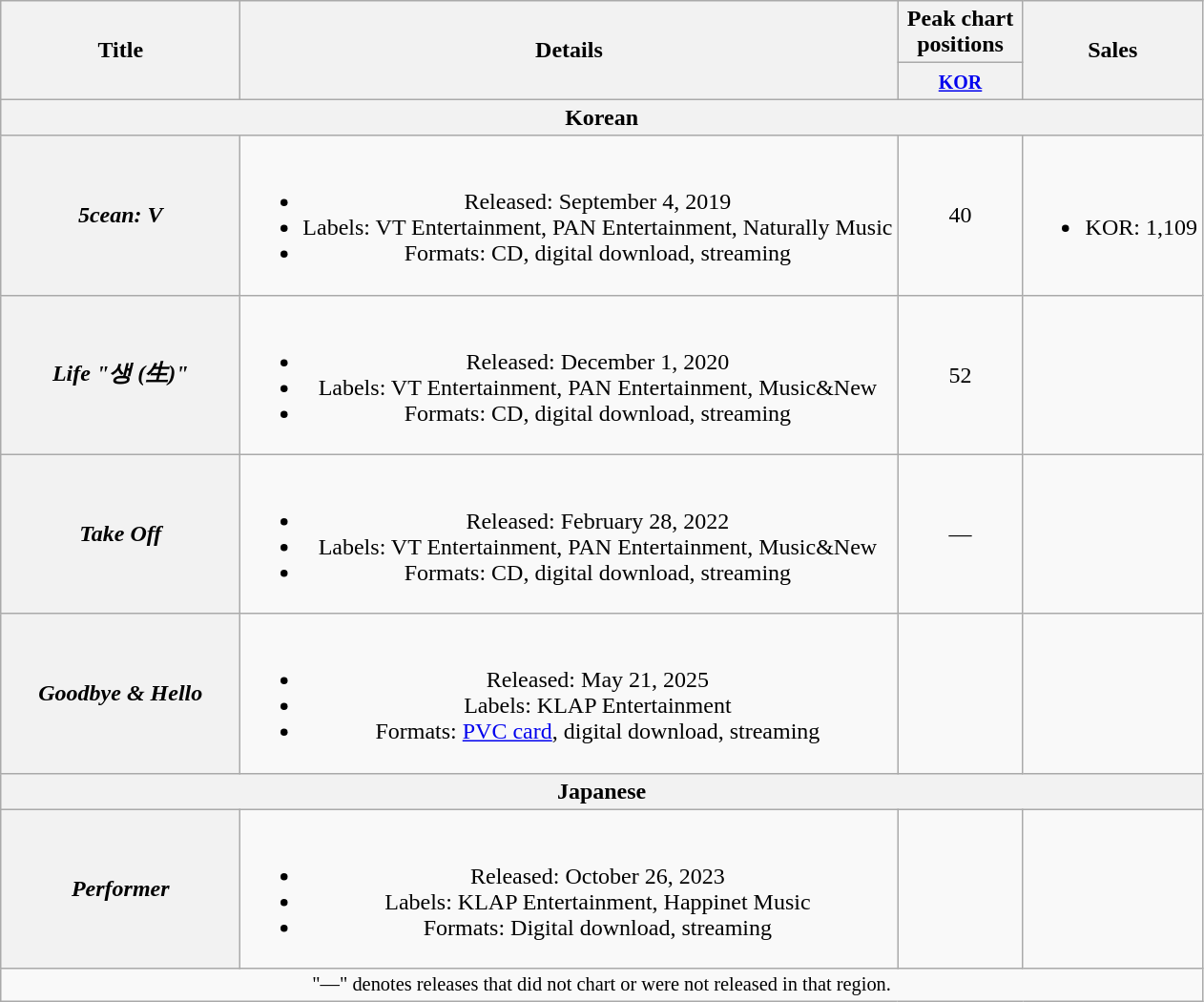<table class="wikitable plainrowheaders" style="text-align:center;">
<tr>
<th scope="col" rowspan="2" style="width:10em;">Title</th>
<th scope="col" rowspan="2">Details</th>
<th scope="col" style="width:5em;">Peak chart positions</th>
<th scope="col" rowspan="2">Sales</th>
</tr>
<tr>
<th><a href='#'><small></small></a><small><a href='#'>KOR</a></small><br></th>
</tr>
<tr>
<th colspan="4">Korean</th>
</tr>
<tr>
<th scope="row"><em>5cean: V</em></th>
<td><br><ul><li>Released: September 4, 2019</li><li>Labels: VT Entertainment, PAN Entertainment, Naturally Music</li><li>Formats: CD, digital download, streaming</li></ul></td>
<td>40</td>
<td><br><ul><li>KOR: 1,109</li></ul></td>
</tr>
<tr>
<th scope="row"><em>Life "생 (生)"</em></th>
<td><br><ul><li>Released: December 1, 2020</li><li>Labels: VT Entertainment, PAN Entertainment, Music&New</li><li>Formats: CD, digital download, streaming</li></ul></td>
<td>52</td>
<td></td>
</tr>
<tr>
<th scope="row"><em>Take Off</em></th>
<td><br><ul><li>Released: February 28, 2022</li><li>Labels: VT Entertainment, PAN Entertainment, Music&New</li><li>Formats: CD, digital download, streaming</li></ul></td>
<td>—</td>
<td></td>
</tr>
<tr>
<th scope="row"><em>Goodbye & Hello</em></th>
<td><br><ul><li>Released: May 21, 2025</li><li>Labels: KLAP Entertainment</li><li>Formats: <a href='#'>PVC card</a>, digital download, streaming</li></ul></td>
<td></td>
<td></td>
</tr>
<tr>
<th colspan="4">Japanese</th>
</tr>
<tr>
<th scope="row"><em>Performer</em></th>
<td><br><ul><li>Released: October 26, 2023</li><li>Labels: KLAP Entertainment, Happinet Music</li><li>Formats: Digital download, streaming</li></ul></td>
<td></td>
<td></td>
</tr>
<tr>
<td colspan="4" style="font-size:85%;">"—" denotes releases that did not chart or were not released in that region.</td>
</tr>
</table>
